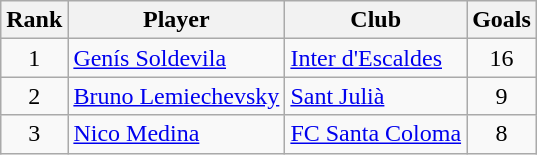<table class="wikitable" style="text-align:center">
<tr>
<th>Rank</th>
<th>Player</th>
<th>Club</th>
<th>Goals</th>
</tr>
<tr>
<td>1</td>
<td align="left"> <a href='#'>Genís Soldevila</a></td>
<td align="left"><a href='#'>Inter d'Escaldes</a></td>
<td>16</td>
</tr>
<tr>
<td>2</td>
<td align="left"> <a href='#'>Bruno Lemiechevsky</a></td>
<td align="left"><a href='#'>Sant Julià</a></td>
<td>9</td>
</tr>
<tr>
<td>3</td>
<td align="left"> <a href='#'>Nico Medina</a></td>
<td align="left"><a href='#'>FC Santa Coloma</a></td>
<td>8</td>
</tr>
</table>
